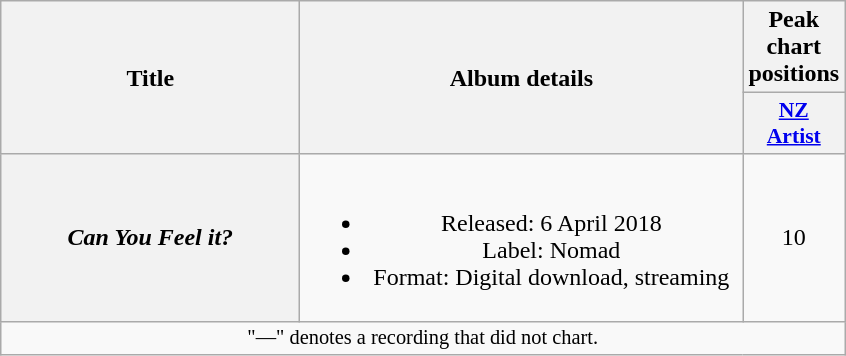<table class="wikitable plainrowheaders" style="text-align:center;">
<tr>
<th scope="col" rowspan="2" style="width:12em;">Title</th>
<th scope="col" rowspan="2" style="width:18em;">Album details</th>
<th scope="col" colspan="2">Peak chart positions</th>
</tr>
<tr>
<th scope="col" style="width:3em;font-size:90%;"><a href='#'>NZ<br>Artist</a><br></th>
</tr>
<tr>
<th scope="row"><em>Can You Feel it?</em></th>
<td><br><ul><li>Released: 6 April 2018</li><li>Label: Nomad</li><li>Format: Digital download, streaming</li></ul></td>
<td>10</td>
</tr>
<tr>
<td colspan="8" style="font-size:85%;">"—" denotes a recording that did not chart.</td>
</tr>
</table>
